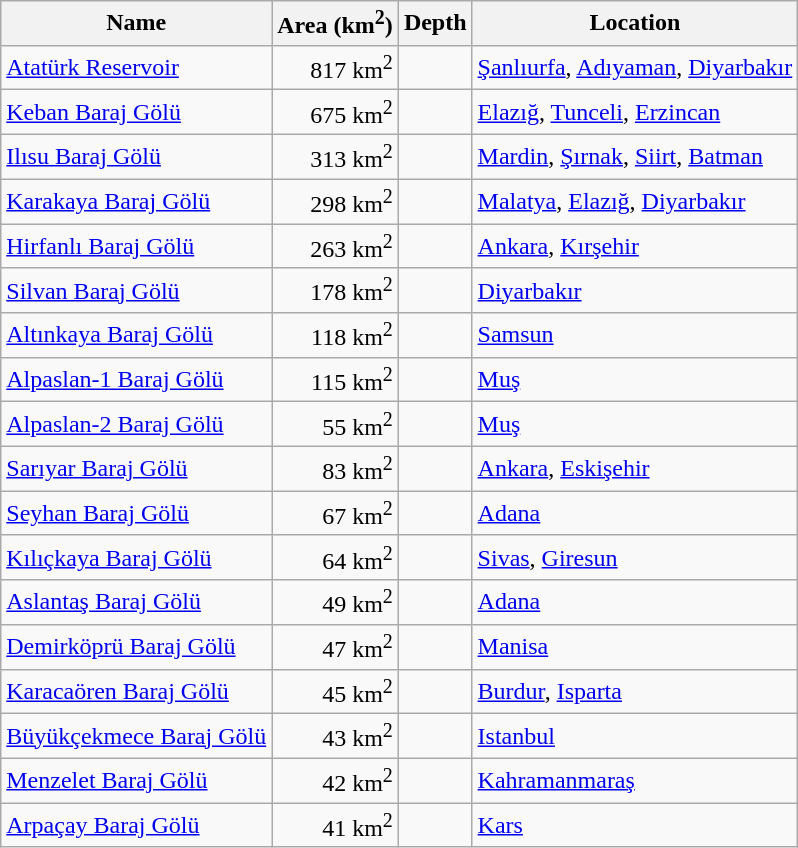<table class="wikitable sortable">
<tr>
<th>Name</th>
<th>Area (km<sup>2</sup>)</th>
<th>Depth</th>
<th>Location</th>
</tr>
<tr>
<td><a href='#'>Atatürk Reservoir</a></td>
<td align="right">817 km<sup>2</sup></td>
<td align="right"></td>
<td><a href='#'>Şanlıurfa</a>, <a href='#'>Adıyaman</a>, <a href='#'>Diyarbakır</a></td>
</tr>
<tr>
<td><a href='#'>Keban Baraj Gölü</a></td>
<td align="right">675 km<sup>2</sup></td>
<td align="right"></td>
<td><a href='#'>Elazığ</a>, <a href='#'>Tunceli</a>, <a href='#'>Erzincan</a></td>
</tr>
<tr>
<td><a href='#'>Ilısu Baraj Gölü</a></td>
<td align="right">313 km<sup>2</sup></td>
<td align="right"></td>
<td><a href='#'>Mardin</a>, <a href='#'>Şırnak</a>, <a href='#'>Siirt</a>, <a href='#'>Batman</a></td>
</tr>
<tr>
<td><a href='#'>Karakaya Baraj Gölü</a></td>
<td align="right">298 km<sup>2</sup></td>
<td align="right"></td>
<td><a href='#'>Malatya</a>, <a href='#'>Elazığ</a>, <a href='#'>Diyarbakır</a></td>
</tr>
<tr>
<td><a href='#'>Hirfanlı Baraj Gölü</a></td>
<td align="right">263 km<sup>2</sup></td>
<td align="right"></td>
<td><a href='#'>Ankara</a>, <a href='#'>Kırşehir</a></td>
</tr>
<tr>
<td><a href='#'>Silvan Baraj Gölü</a></td>
<td align="right">178 km<sup>2</sup></td>
<td align="right"></td>
<td><a href='#'>Diyarbakır</a></td>
</tr>
<tr>
<td><a href='#'>Altınkaya Baraj Gölü</a></td>
<td align="right">118 km<sup>2</sup></td>
<td align="right"></td>
<td><a href='#'>Samsun</a></td>
</tr>
<tr>
<td><a href='#'>Alpaslan-1 Baraj Gölü</a></td>
<td align="right">115 km<sup>2</sup></td>
<td align="right"></td>
<td><a href='#'>Muş</a></td>
</tr>
<tr>
<td><a href='#'>Alpaslan-2 Baraj Gölü</a></td>
<td align="right">55 km<sup>2</sup></td>
<td align="right"></td>
<td><a href='#'>Muş</a></td>
</tr>
<tr>
<td><a href='#'>Sarıyar Baraj Gölü</a></td>
<td align="right">83 km<sup>2</sup></td>
<td align="right"></td>
<td><a href='#'>Ankara</a>, <a href='#'>Eskişehir</a></td>
</tr>
<tr>
<td><a href='#'>Seyhan Baraj Gölü</a></td>
<td align="right">67 km<sup>2</sup></td>
<td align="right"></td>
<td><a href='#'>Adana</a></td>
</tr>
<tr>
<td><a href='#'>Kılıçkaya Baraj Gölü</a></td>
<td align="right">64 km<sup>2</sup></td>
<td align="right"></td>
<td><a href='#'>Sivas</a>, <a href='#'>Giresun</a></td>
</tr>
<tr>
<td><a href='#'>Aslantaş Baraj Gölü</a></td>
<td align="right">49 km<sup>2</sup></td>
<td align="right"></td>
<td><a href='#'>Adana</a></td>
</tr>
<tr>
<td><a href='#'>Demirköprü Baraj Gölü</a></td>
<td align="right">47 km<sup>2</sup></td>
<td align="right"></td>
<td><a href='#'>Manisa</a></td>
</tr>
<tr>
<td><a href='#'>Karacaören Baraj Gölü</a></td>
<td align="right">45 km<sup>2</sup></td>
<td align="right"></td>
<td><a href='#'>Burdur</a>, <a href='#'>Isparta</a></td>
</tr>
<tr>
<td><a href='#'>Büyükçekmece Baraj Gölü</a></td>
<td align="right">43 km<sup>2</sup></td>
<td align="right"></td>
<td><a href='#'>Istanbul</a></td>
</tr>
<tr>
<td><a href='#'>Menzelet Baraj Gölü</a></td>
<td align="right">42 km<sup>2</sup></td>
<td align="right"></td>
<td><a href='#'>Kahramanmaraş</a></td>
</tr>
<tr>
<td><a href='#'>Arpaçay Baraj Gölü</a></td>
<td align="right">41 km<sup>2</sup></td>
<td align="right"></td>
<td><a href='#'>Kars</a></td>
</tr>
</table>
